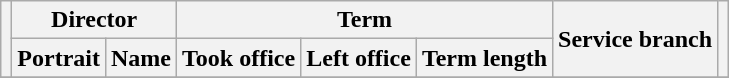<table class="wikitable sortable">
<tr>
<th rowspan=2></th>
<th colspan=2>Director</th>
<th colspan=3>Term</th>
<th rowspan=2>Service branch</th>
<th rowspan=2></th>
</tr>
<tr>
<th>Portrait</th>
<th>Name</th>
<th>Took office</th>
<th>Left office</th>
<th>Term length</th>
</tr>
<tr>
</tr>
</table>
